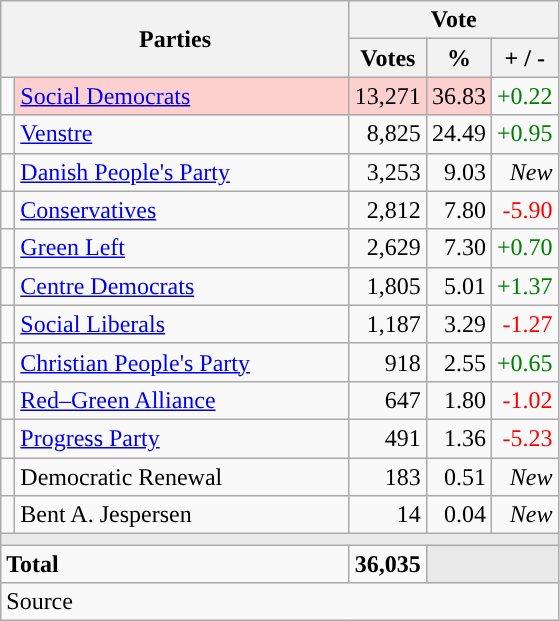<table class="wikitable" style="text-align:right;">
<tr>
<th style="text-align:centre;" rowspan="2" colspan="2" width="225">Parties</th>
<th colspan="3">Vote</th>
</tr>
<tr>
<th width="15">Votes</th>
<th width="15">%</th>
<th width="15">+ / -</th>
</tr>
<tr>
<td width="2" style="color:inherit;background:"></td>
<td bgcolor=#fbd0ce  align="left"><a href='#'>Social Democrats</a></td>
<td bgcolor=#fbd0ce>13,271</td>
<td bgcolor=#fbd0ce>36.83</td>
<td style=color:green;>+0.22</td>
</tr>
<tr>
<td width="2" style="color:inherit;background:"></td>
<td align="left"><a href='#'>Venstre</a></td>
<td>8,825</td>
<td>24.49</td>
<td style=color:green;>+0.95</td>
</tr>
<tr>
<td width="2" style="color:inherit;background:"></td>
<td align="left"><a href='#'>Danish People's Party</a></td>
<td>3,253</td>
<td>9.03</td>
<td><em>New</em></td>
</tr>
<tr>
<td width="2" style="color:inherit;background:"></td>
<td align="left"><a href='#'>Conservatives</a></td>
<td>2,812</td>
<td>7.80</td>
<td style=color:red;>-5.90</td>
</tr>
<tr>
<td width="2" style="color:inherit;background:"></td>
<td align="left"><a href='#'>Green Left</a></td>
<td>2,629</td>
<td>7.30</td>
<td style=color:green;>+0.70</td>
</tr>
<tr>
<td width="2" style="color:inherit;background:"></td>
<td align="left"><a href='#'>Centre Democrats</a></td>
<td>1,805</td>
<td>5.01</td>
<td style=color:green;>+1.37</td>
</tr>
<tr>
<td width="2" style="color:inherit;background:"></td>
<td align="left"><a href='#'>Social Liberals</a></td>
<td>1,187</td>
<td>3.29</td>
<td style=color:red;>-1.27</td>
</tr>
<tr>
<td width="2" style="color:inherit;background:"></td>
<td align="left"><a href='#'>Christian People's Party</a></td>
<td>918</td>
<td>2.55</td>
<td style=color:green;>+0.65</td>
</tr>
<tr>
<td width="2" style="color:inherit;background:"></td>
<td align="left"><a href='#'>Red–Green Alliance</a></td>
<td>647</td>
<td>1.80</td>
<td style=color:red;>-1.02</td>
</tr>
<tr>
<td width="2" style="color:inherit;background:"></td>
<td align="left"><a href='#'>Progress Party</a></td>
<td>491</td>
<td>1.36</td>
<td style=color:red;>-5.23</td>
</tr>
<tr>
<td width="2" style="color:inherit;background:"></td>
<td align="left">Democratic Renewal</td>
<td>183</td>
<td>0.51</td>
<td><em>New</em></td>
</tr>
<tr>
<td width="2" style="color:inherit;background:"></td>
<td align="left">Bent A. Jespersen</td>
<td>14</td>
<td>0.04</td>
<td><em>New</em></td>
</tr>
<tr>
<td colspan="7" bgcolor="#E9E9E9"></td>
</tr>
<tr>
<td align="left" colspan="2"><strong>Total</strong></td>
<td><strong>36,035</strong></td>
<td bgcolor="#E9E9E9" colspan="2"></td>
</tr>
<tr>
<td align="left" colspan="6">Source</td>
</tr>
</table>
